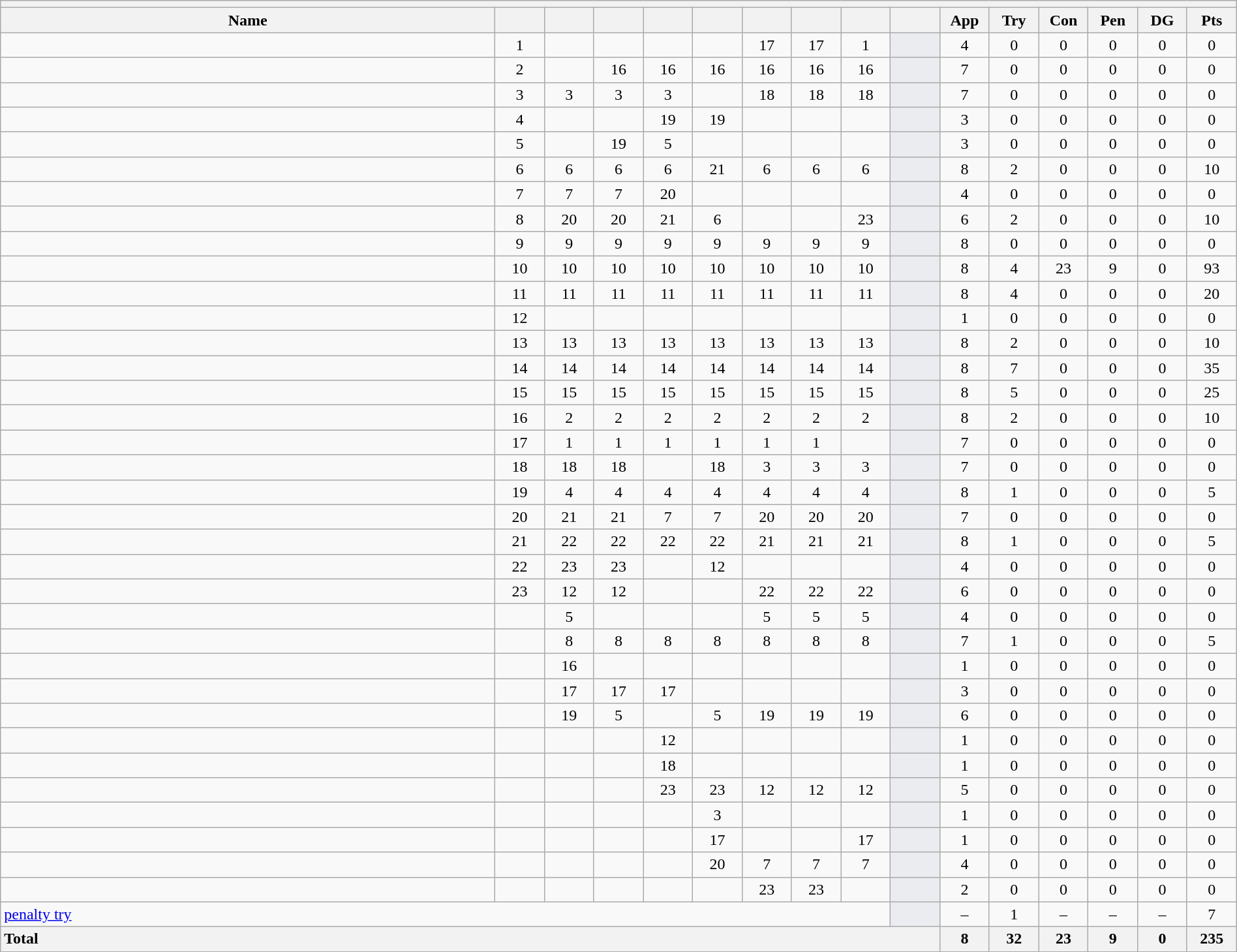<table class="wikitable collapsible collapsed" style="text-align:center; font-size:100%; width:100%">
<tr>
<th colspan="100%"></th>
</tr>
<tr>
<th style="width:40%;">Name</th>
<th style="width:4%;"></th>
<th style="width:4%;"></th>
<th style="width:4%;"></th>
<th style="width:4%;"></th>
<th style="width:4%;"></th>
<th style="width:4%;"></th>
<th style="width:4%;"></th>
<th style="width:4%;"></th>
<th style="width:4%;"></th>
<th style="width:4%;">App</th>
<th style="width:4%;">Try</th>
<th style="width:4%;">Con</th>
<th style="width:4%;">Pen</th>
<th style="width:4%;">DG</th>
<th style="width:4%;">Pts</th>
</tr>
<tr>
<td style="text-align:left;"></td>
<td>1</td>
<td></td>
<td></td>
<td></td>
<td></td>
<td>17 </td>
<td>17 </td>
<td>1</td>
<td style="background:#EBECF0;"></td>
<td>4</td>
<td>0</td>
<td>0</td>
<td>0</td>
<td>0</td>
<td>0</td>
</tr>
<tr>
<td style="text-align:left;"></td>
<td>2</td>
<td></td>
<td>16 </td>
<td>16 </td>
<td>16 </td>
<td>16 </td>
<td>16 </td>
<td>16 </td>
<td style="background:#EBECF0;"></td>
<td>7</td>
<td>0</td>
<td>0</td>
<td>0</td>
<td>0</td>
<td>0</td>
</tr>
<tr>
<td style="text-align:left;"></td>
<td>3</td>
<td>3</td>
<td>3</td>
<td>3</td>
<td></td>
<td>18 </td>
<td>18 </td>
<td>18 </td>
<td style="background:#EBECF0;"></td>
<td>7</td>
<td>0</td>
<td>0</td>
<td>0</td>
<td>0</td>
<td>0</td>
</tr>
<tr>
<td style="text-align:left;"></td>
<td>4</td>
<td></td>
<td></td>
<td>19 </td>
<td>19 </td>
<td></td>
<td></td>
<td></td>
<td style="background:#EBECF0;"></td>
<td>3</td>
<td>0</td>
<td>0</td>
<td>0</td>
<td>0</td>
<td>0</td>
</tr>
<tr>
<td style="text-align:left;"></td>
<td>5</td>
<td></td>
<td>19 </td>
<td>5</td>
<td></td>
<td></td>
<td></td>
<td></td>
<td style="background:#EBECF0;"></td>
<td>3</td>
<td>0</td>
<td>0</td>
<td>0</td>
<td>0</td>
<td>0</td>
</tr>
<tr>
<td style="text-align:left;"></td>
<td>6</td>
<td>6</td>
<td>6</td>
<td>6</td>
<td>21 </td>
<td>6</td>
<td>6</td>
<td>6</td>
<td style="background:#EBECF0;"></td>
<td>8</td>
<td>2</td>
<td>0</td>
<td>0</td>
<td>0</td>
<td>10</td>
</tr>
<tr>
<td style="text-align:left;"></td>
<td>7</td>
<td>7</td>
<td>7</td>
<td>20 </td>
<td></td>
<td></td>
<td></td>
<td></td>
<td style="background:#EBECF0;"></td>
<td>4</td>
<td>0</td>
<td>0</td>
<td>0</td>
<td>0</td>
<td>0</td>
</tr>
<tr>
<td style="text-align:left;"></td>
<td>8</td>
<td>20 </td>
<td>20 </td>
<td>21 </td>
<td>6</td>
<td></td>
<td></td>
<td>23 </td>
<td style="background:#EBECF0;"></td>
<td>6</td>
<td>2</td>
<td>0</td>
<td>0</td>
<td>0</td>
<td>10</td>
</tr>
<tr>
<td style="text-align:left;"></td>
<td>9</td>
<td>9</td>
<td>9</td>
<td>9</td>
<td>9</td>
<td>9</td>
<td>9</td>
<td>9</td>
<td style="background:#EBECF0;"></td>
<td>8</td>
<td>0</td>
<td>0</td>
<td>0</td>
<td>0</td>
<td>0</td>
</tr>
<tr>
<td style="text-align:left;"></td>
<td>10</td>
<td>10</td>
<td>10</td>
<td>10</td>
<td>10</td>
<td>10</td>
<td>10</td>
<td>10</td>
<td style="background:#EBECF0;"></td>
<td>8</td>
<td>4</td>
<td>23</td>
<td>9</td>
<td>0</td>
<td>93</td>
</tr>
<tr>
<td style="text-align:left;"></td>
<td>11</td>
<td>11</td>
<td>11</td>
<td>11</td>
<td>11</td>
<td>11</td>
<td>11</td>
<td>11</td>
<td style="background:#EBECF0;"></td>
<td>8</td>
<td>4</td>
<td>0</td>
<td>0</td>
<td>0</td>
<td>20</td>
</tr>
<tr>
<td style="text-align:left;"></td>
<td>12</td>
<td></td>
<td></td>
<td></td>
<td></td>
<td></td>
<td></td>
<td></td>
<td style="background:#EBECF0;"></td>
<td>1</td>
<td>0</td>
<td>0</td>
<td>0</td>
<td>0</td>
<td>0</td>
</tr>
<tr>
<td style="text-align:left;"></td>
<td>13</td>
<td>13</td>
<td>13</td>
<td>13</td>
<td>13</td>
<td>13</td>
<td>13</td>
<td>13</td>
<td style="background:#EBECF0;"></td>
<td>8</td>
<td>2</td>
<td>0</td>
<td>0</td>
<td>0</td>
<td>10</td>
</tr>
<tr>
<td style="text-align:left;"></td>
<td>14</td>
<td>14</td>
<td>14</td>
<td>14</td>
<td>14</td>
<td>14</td>
<td>14</td>
<td>14</td>
<td style="background:#EBECF0;"></td>
<td>8</td>
<td>7</td>
<td>0</td>
<td>0</td>
<td>0</td>
<td>35</td>
</tr>
<tr>
<td style="text-align:left;"></td>
<td>15</td>
<td>15</td>
<td>15</td>
<td>15</td>
<td>15</td>
<td>15</td>
<td>15</td>
<td>15</td>
<td style="background:#EBECF0;"></td>
<td>8</td>
<td>5</td>
<td>0</td>
<td>0</td>
<td>0</td>
<td>25</td>
</tr>
<tr>
<td style="text-align:left;"></td>
<td>16 </td>
<td>2</td>
<td>2</td>
<td>2</td>
<td>2</td>
<td>2</td>
<td>2</td>
<td>2</td>
<td style="background:#EBECF0;"></td>
<td>8</td>
<td>2</td>
<td>0</td>
<td>0</td>
<td>0</td>
<td>10</td>
</tr>
<tr>
<td style="text-align:left;"></td>
<td>17 </td>
<td>1</td>
<td>1</td>
<td>1</td>
<td>1</td>
<td>1</td>
<td>1</td>
<td></td>
<td style="background:#EBECF0;"></td>
<td>7</td>
<td>0</td>
<td>0</td>
<td>0</td>
<td>0</td>
<td>0</td>
</tr>
<tr>
<td style="text-align:left;"></td>
<td>18 </td>
<td>18 </td>
<td>18 </td>
<td></td>
<td>18 </td>
<td>3</td>
<td>3</td>
<td>3</td>
<td style="background:#EBECF0;"></td>
<td>7</td>
<td>0</td>
<td>0</td>
<td>0</td>
<td>0</td>
<td>0</td>
</tr>
<tr>
<td style="text-align:left;"></td>
<td>19 </td>
<td>4</td>
<td>4</td>
<td>4</td>
<td>4</td>
<td>4</td>
<td>4</td>
<td>4</td>
<td style="background:#EBECF0;"></td>
<td>8</td>
<td>1</td>
<td>0</td>
<td>0</td>
<td>0</td>
<td>5</td>
</tr>
<tr>
<td style="text-align:left;"></td>
<td>20 </td>
<td>21 </td>
<td>21</td>
<td>7</td>
<td>7</td>
<td>20 </td>
<td>20 </td>
<td>20 </td>
<td style="background:#EBECF0;"></td>
<td>7</td>
<td>0</td>
<td>0</td>
<td>0</td>
<td>0</td>
<td>0</td>
</tr>
<tr>
<td style="text-align:left;"></td>
<td>21 </td>
<td>22 </td>
<td>22 </td>
<td>22 </td>
<td>22 </td>
<td>21 </td>
<td>21 </td>
<td>21 </td>
<td style="background:#EBECF0;"></td>
<td>8</td>
<td>1</td>
<td>0</td>
<td>0</td>
<td>0</td>
<td>5</td>
</tr>
<tr>
<td style="text-align:left;"></td>
<td>22 </td>
<td>23 </td>
<td>23 </td>
<td></td>
<td>12</td>
<td></td>
<td></td>
<td></td>
<td style="background:#EBECF0;"></td>
<td>4</td>
<td>0</td>
<td>0</td>
<td>0</td>
<td>0</td>
<td>0</td>
</tr>
<tr>
<td style="text-align:left;"></td>
<td>23 </td>
<td>12</td>
<td>12</td>
<td></td>
<td></td>
<td>22 </td>
<td>22 </td>
<td>22 </td>
<td style="background:#EBECF0;"></td>
<td>6</td>
<td>0</td>
<td>0</td>
<td>0</td>
<td>0</td>
<td>0</td>
</tr>
<tr>
<td style="text-align:left;"></td>
<td></td>
<td>5</td>
<td></td>
<td></td>
<td></td>
<td>5</td>
<td>5</td>
<td>5</td>
<td style="background:#EBECF0;"></td>
<td>4</td>
<td>0</td>
<td>0</td>
<td>0</td>
<td>0</td>
<td>0</td>
</tr>
<tr>
<td style="text-align:left;"></td>
<td></td>
<td>8</td>
<td>8</td>
<td>8</td>
<td>8</td>
<td>8</td>
<td>8</td>
<td>8</td>
<td style="background:#EBECF0;"></td>
<td>7</td>
<td>1</td>
<td>0</td>
<td>0</td>
<td>0</td>
<td>5</td>
</tr>
<tr>
<td style="text-align:left;"></td>
<td></td>
<td>16 </td>
<td></td>
<td></td>
<td></td>
<td></td>
<td></td>
<td></td>
<td style="background:#EBECF0;"></td>
<td>1</td>
<td>0</td>
<td>0</td>
<td>0</td>
<td>0</td>
<td>0</td>
</tr>
<tr>
<td style="text-align:left;"></td>
<td></td>
<td>17 </td>
<td>17 </td>
<td>17 </td>
<td></td>
<td></td>
<td></td>
<td></td>
<td style="background:#EBECF0;"></td>
<td>3</td>
<td>0</td>
<td>0</td>
<td>0</td>
<td>0</td>
<td>0</td>
</tr>
<tr>
<td style="text-align:left;"></td>
<td></td>
<td>19 </td>
<td>5</td>
<td></td>
<td>5</td>
<td>19 </td>
<td>19 </td>
<td>19 </td>
<td style="background:#EBECF0;"></td>
<td>6</td>
<td>0</td>
<td>0</td>
<td>0</td>
<td>0</td>
<td>0</td>
</tr>
<tr>
<td style="text-align:left;"></td>
<td></td>
<td></td>
<td></td>
<td>12</td>
<td></td>
<td></td>
<td></td>
<td></td>
<td style="background:#EBECF0;"></td>
<td>1</td>
<td>0</td>
<td>0</td>
<td>0</td>
<td>0</td>
<td>0</td>
</tr>
<tr>
<td style="text-align:left;"></td>
<td></td>
<td></td>
<td></td>
<td>18 </td>
<td></td>
<td></td>
<td></td>
<td></td>
<td style="background:#EBECF0;"></td>
<td>1</td>
<td>0</td>
<td>0</td>
<td>0</td>
<td>0</td>
<td>0</td>
</tr>
<tr>
<td style="text-align:left;"></td>
<td></td>
<td></td>
<td></td>
<td>23 </td>
<td>23 </td>
<td>12</td>
<td>12</td>
<td>12</td>
<td style="background:#EBECF0;"></td>
<td>5</td>
<td>0</td>
<td>0</td>
<td>0</td>
<td>0</td>
<td>0</td>
</tr>
<tr>
<td style="text-align:left;"></td>
<td></td>
<td></td>
<td></td>
<td></td>
<td>3</td>
<td></td>
<td></td>
<td></td>
<td style="background:#EBECF0;"></td>
<td>1</td>
<td>0</td>
<td>0</td>
<td>0</td>
<td>0</td>
<td>0</td>
</tr>
<tr>
<td style="text-align:left;"></td>
<td></td>
<td></td>
<td></td>
<td></td>
<td>17</td>
<td></td>
<td></td>
<td>17 </td>
<td style="background:#EBECF0;"></td>
<td>1</td>
<td>0</td>
<td>0</td>
<td>0</td>
<td>0</td>
<td>0</td>
</tr>
<tr>
<td style="text-align:left;"></td>
<td></td>
<td></td>
<td></td>
<td></td>
<td>20 </td>
<td>7</td>
<td>7</td>
<td>7</td>
<td style="background:#EBECF0;"></td>
<td>4</td>
<td>0</td>
<td>0</td>
<td>0</td>
<td>0</td>
<td>0</td>
</tr>
<tr>
<td style="text-align:left;"></td>
<td></td>
<td></td>
<td></td>
<td></td>
<td></td>
<td>23 </td>
<td>23 </td>
<td></td>
<td style="background:#EBECF0;"></td>
<td>2</td>
<td>0</td>
<td>0</td>
<td>0</td>
<td>0</td>
<td>0</td>
</tr>
<tr>
<td colspan="9" style="text-align:left;"><a href='#'>penalty try</a></td>
<td style="background:#EBECF0;"></td>
<td>–</td>
<td>1</td>
<td>–</td>
<td>–</td>
<td>–</td>
<td>7</td>
</tr>
<tr>
<th colspan="10" style="text-align:left;">Total</th>
<th>8</th>
<th>32</th>
<th>23</th>
<th>9</th>
<th>0</th>
<th>235</th>
</tr>
</table>
